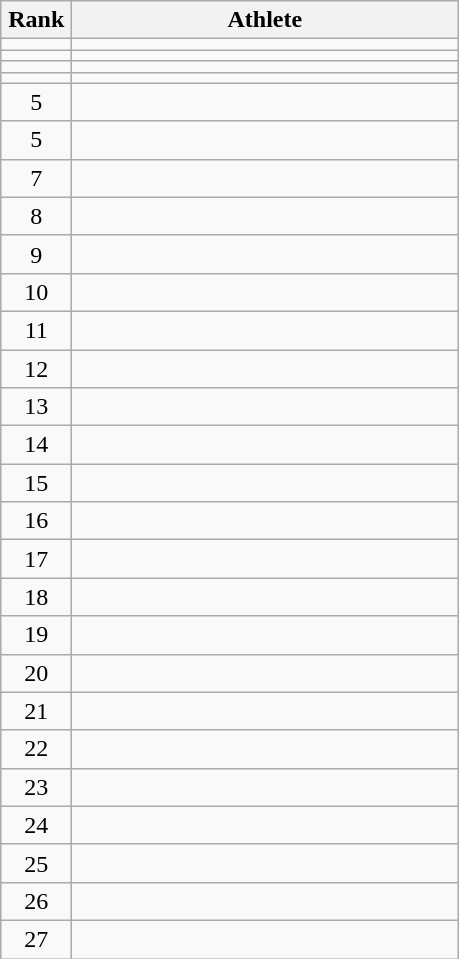<table class="wikitable" style="text-align: center;">
<tr>
<th width=40>Rank</th>
<th width=250>Athlete</th>
</tr>
<tr>
<td></td>
<td align="left"></td>
</tr>
<tr>
<td></td>
<td align="left"></td>
</tr>
<tr>
<td></td>
<td align="left"></td>
</tr>
<tr>
<td></td>
<td align="left"></td>
</tr>
<tr>
<td>5</td>
<td align="left"></td>
</tr>
<tr>
<td>5</td>
<td align="left"></td>
</tr>
<tr>
<td>7</td>
<td align="left"></td>
</tr>
<tr>
<td>8</td>
<td align="left"></td>
</tr>
<tr>
<td>9</td>
<td align="left"></td>
</tr>
<tr>
<td>10</td>
<td align="left"></td>
</tr>
<tr>
<td>11</td>
<td align="left"></td>
</tr>
<tr>
<td>12</td>
<td align="left"></td>
</tr>
<tr>
<td>13</td>
<td align="left"></td>
</tr>
<tr>
<td>14</td>
<td align="left"></td>
</tr>
<tr>
<td>15</td>
<td align="left"></td>
</tr>
<tr>
<td>16</td>
<td align="left"></td>
</tr>
<tr>
<td>17</td>
<td align="left"></td>
</tr>
<tr>
<td>18</td>
<td align="left"></td>
</tr>
<tr>
<td>19</td>
<td align="left"></td>
</tr>
<tr>
<td>20</td>
<td align="left"></td>
</tr>
<tr>
<td>21</td>
<td align="left"></td>
</tr>
<tr>
<td>22</td>
<td align="left"></td>
</tr>
<tr>
<td>23</td>
<td align="left"></td>
</tr>
<tr>
<td>24</td>
<td align="left"></td>
</tr>
<tr>
<td>25</td>
<td align="left"></td>
</tr>
<tr>
<td>26</td>
<td align="left"></td>
</tr>
<tr>
<td>27</td>
<td align="left"></td>
</tr>
</table>
